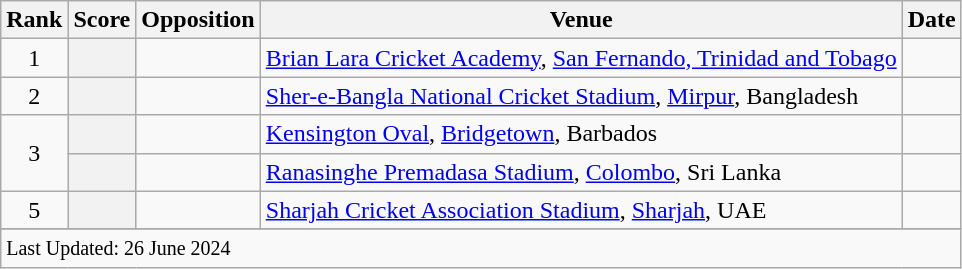<table class="wikitable plainrowheaders sortable">
<tr>
<th scope=col>Rank</th>
<th scope=col>Score</th>
<th scope=col>Opposition</th>
<th scope=col>Venue</th>
<th scope=col>Date</th>
</tr>
<tr>
<td align=center>1</td>
<th scope=row style=text-align:center;></th>
<td></td>
<td><a href='#'>Brian Lara Cricket Academy</a>, <a href='#'>San Fernando, Trinidad and Tobago</a></td>
<td> </td>
</tr>
<tr>
<td align=center>2</td>
<th scope=row style=text-align:center;></th>
<td></td>
<td><a href='#'>Sher-e-Bangla National Cricket Stadium</a>, <a href='#'>Mirpur</a>, Bangladesh</td>
<td> </td>
</tr>
<tr>
<td align=center rowspan=2>3</td>
<th scope=row style=text-align:center;></th>
<td></td>
<td><a href='#'>Kensington Oval</a>, <a href='#'>Bridgetown</a>, Barbados</td>
<td> </td>
</tr>
<tr>
<th scope=row style=text-align:center;></th>
<td></td>
<td><a href='#'>Ranasinghe Premadasa Stadium</a>, <a href='#'>Colombo</a>, Sri Lanka</td>
<td> </td>
</tr>
<tr>
<td align=center>5</td>
<th scope=row style=text-align:center;></th>
<td></td>
<td><a href='#'>Sharjah Cricket Association Stadium</a>, <a href='#'>Sharjah</a>, UAE</td>
<td></td>
</tr>
<tr>
</tr>
<tr class=sortbottom>
<td colspan=5><small>Last Updated: 26 June 2024</small></td>
</tr>
</table>
